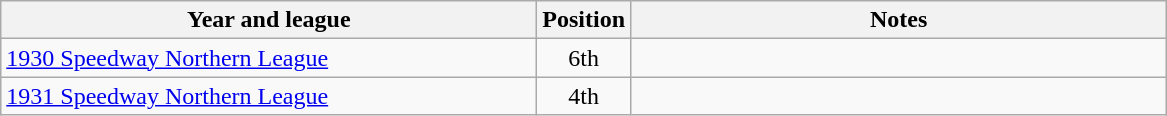<table class="wikitable">
<tr>
<th width=350>Year and league</th>
<th width=50>Position</th>
<th width=350>Notes</th>
</tr>
<tr align=center>
<td align="left"><a href='#'>1930 Speedway Northern League</a></td>
<td>6th</td>
<td></td>
</tr>
<tr align=center>
<td align="left"><a href='#'>1931 Speedway Northern League</a></td>
<td>4th</td>
<td></td>
</tr>
</table>
